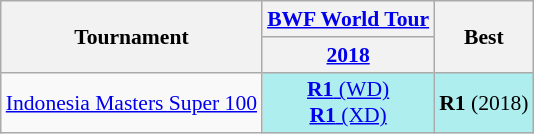<table style='font-size: 90%; text-align:center;' class='wikitable'>
<tr>
<th rowspan="2">Tournament</th>
<th><strong><a href='#'>BWF World Tour</a></strong></th>
<th rowspan="2">Best</th>
</tr>
<tr>
<th><a href='#'>2018</a></th>
</tr>
<tr>
<td align=left><a href='#'>Indonesia Masters Super 100</a></td>
<td bgcolor=AFEEEE><a href='#'><strong>R1</strong> (WD)</a><br><a href='#'><strong>R1</strong> (XD)</a></td>
<td bgcolor=AFEEEE><strong>R1</strong> (2018)</td>
</tr>
</table>
